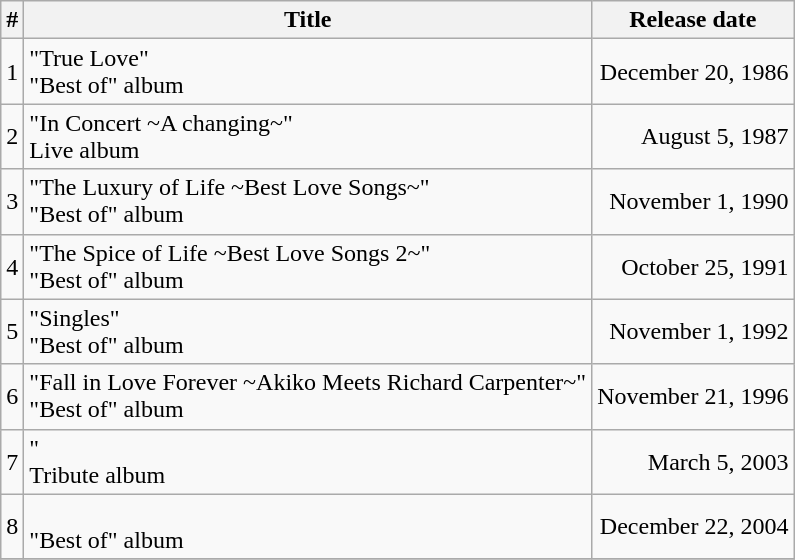<table class="wikitable">
<tr>
<th>#</th>
<th>Title</th>
<th>Release date</th>
</tr>
<tr>
<td>1</td>
<td align="left">"True Love"<br> "Best of" album</td>
<td align="right">December 20, 1986</td>
</tr>
<tr>
<td>2</td>
<td align="left">"In Concert ~A changing~"<br> Live album</td>
<td align="right">August 5, 1987</td>
</tr>
<tr>
<td>3</td>
<td align="left">"The Luxury of Life ~Best Love Songs~"<br> "Best of" album</td>
<td align="right">November 1, 1990</td>
</tr>
<tr>
<td>4</td>
<td align="left">"The Spice of Life ~Best Love Songs 2~"<br> "Best of" album</td>
<td align="right">October 25, 1991</td>
</tr>
<tr>
<td>5</td>
<td align="left">"Singles"<br> "Best of" album</td>
<td align="right">November 1, 1992</td>
</tr>
<tr>
<td>6</td>
<td align="left">"Fall in Love Forever ~Akiko Meets Richard Carpenter~"<br> "Best of" album</td>
<td align="right">November 21, 1996</td>
</tr>
<tr>
<td>7</td>
<td align="left">"<br> Tribute album</td>
<td align="right">March 5, 2003</td>
</tr>
<tr>
<td>8</td>
<td align="left"><br> "Best of" album</td>
<td align="right">December 22, 2004</td>
</tr>
<tr>
</tr>
</table>
